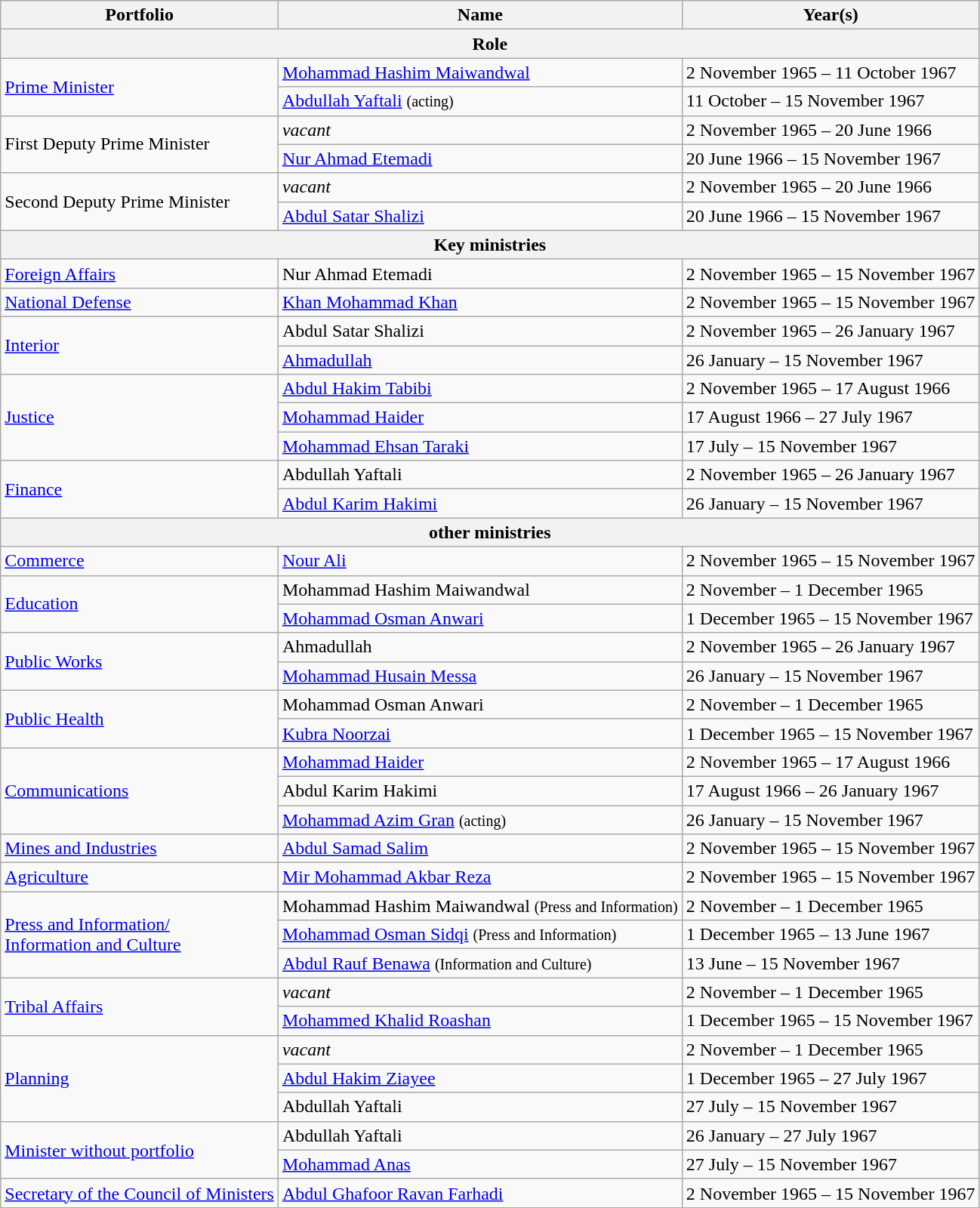<table class="wikitable sortable">
<tr>
<th>Portfolio</th>
<th>Name</th>
<th>Year(s)</th>
</tr>
<tr>
<th colspan="6"><strong>Role</strong></th>
</tr>
<tr>
<td rowspan="2"><a href='#'>Prime Minister</a></td>
<td><a href='#'>Mohammad Hashim Maiwandwal</a></td>
<td>2 November 1965 – 11 October 1967</td>
</tr>
<tr>
<td><a href='#'>Abdullah Yaftali</a> <small>(acting)</small></td>
<td>11 October – 15 November 1967</td>
</tr>
<tr>
<td rowspan="2">First Deputy Prime Minister</td>
<td><em>vacant</em></td>
<td>2 November 1965 – 20 June 1966</td>
</tr>
<tr>
<td><a href='#'>Nur Ahmad Etemadi</a></td>
<td>20 June 1966 – 15 November 1967</td>
</tr>
<tr>
<td rowspan="2">Second Deputy Prime Minister</td>
<td><em>vacant</em></td>
<td>2 November 1965 – 20 June 1966</td>
</tr>
<tr>
<td><a href='#'>Abdul Satar Shalizi</a></td>
<td>20 June 1966 – 15 November 1967</td>
</tr>
<tr>
<th colspan="6"><strong>Key ministries</strong></th>
</tr>
<tr>
<td><a href='#'>Foreign Affairs</a></td>
<td>Nur Ahmad Etemadi</td>
<td>2 November 1965 – 15 November 1967</td>
</tr>
<tr>
<td><a href='#'>National Defense</a></td>
<td><a href='#'>Khan Mohammad Khan</a></td>
<td>2 November 1965 – 15 November 1967</td>
</tr>
<tr>
<td rowspan="2"><a href='#'>Interior</a></td>
<td>Abdul Satar Shalizi</td>
<td>2 November 1965 – 26 January 1967</td>
</tr>
<tr>
<td><a href='#'>Ahmadullah</a></td>
<td>26 January – 15 November 1967</td>
</tr>
<tr>
<td rowspan="3"><a href='#'>Justice</a></td>
<td><a href='#'>Abdul Hakim Tabibi</a></td>
<td>2 November 1965 – 17 August 1966</td>
</tr>
<tr>
<td><a href='#'>Mohammad Haider</a></td>
<td>17 August 1966 – 27 July 1967</td>
</tr>
<tr>
<td><a href='#'>Mohammad Ehsan Taraki</a></td>
<td>17 July – 15 November 1967</td>
</tr>
<tr>
<td rowspan="2"><a href='#'>Finance</a></td>
<td>Abdullah Yaftali</td>
<td>2 November 1965 – 26 January 1967</td>
</tr>
<tr>
<td><a href='#'>Abdul Karim Hakimi</a></td>
<td>26 January – 15 November 1967</td>
</tr>
<tr>
<th colspan="6"><strong>other ministries</strong></th>
</tr>
<tr>
<td><a href='#'>Commerce</a></td>
<td><a href='#'>Nour Ali</a></td>
<td>2 November 1965 – 15 November 1967</td>
</tr>
<tr>
<td rowspan="2"><a href='#'>Education</a></td>
<td>Mohammad Hashim Maiwandwal</td>
<td>2 November – 1 December 1965</td>
</tr>
<tr>
<td><a href='#'>Mohammad Osman Anwari</a></td>
<td>1 December 1965 – 15 November 1967</td>
</tr>
<tr>
<td rowspan="2"><a href='#'>Public Works</a></td>
<td>Ahmadullah</td>
<td>2 November 1965 – 26 January 1967</td>
</tr>
<tr>
<td><a href='#'>Mohammad Husain Messa</a></td>
<td>26 January – 15 November 1967</td>
</tr>
<tr>
<td rowspan="2"><a href='#'>Public Health</a></td>
<td>Mohammad Osman Anwari</td>
<td>2 November – 1 December 1965</td>
</tr>
<tr>
<td><a href='#'>Kubra Noorzai</a></td>
<td>1 December 1965 – 15 November 1967</td>
</tr>
<tr>
<td rowspan="3"><a href='#'>Communications</a></td>
<td><a href='#'>Mohammad Haider</a></td>
<td>2 November 1965 – 17 August 1966</td>
</tr>
<tr>
<td>Abdul Karim Hakimi</td>
<td>17 August 1966 – 26 January 1967</td>
</tr>
<tr>
<td><a href='#'>Mohammad Azim Gran</a> <small>(acting)</small></td>
<td>26 January – 15 November 1967</td>
</tr>
<tr>
<td><a href='#'>Mines and Industries</a></td>
<td><a href='#'>Abdul Samad Salim</a></td>
<td>2 November 1965 – 15 November 1967</td>
</tr>
<tr>
<td><a href='#'>Agriculture</a></td>
<td><a href='#'>Mir Mohammad Akbar Reza</a></td>
<td>2 November 1965 – 15 November 1967</td>
</tr>
<tr>
<td rowspan="3"><a href='#'>Press and Information/<br>Information and Culture</a></td>
<td>Mohammad Hashim Maiwandwal <small>(Press and Information)</small></td>
<td>2 November – 1 December 1965</td>
</tr>
<tr>
<td><a href='#'>Mohammad Osman Sidqi</a> <small>(Press and Information)</small></td>
<td>1 December 1965 – 13 June 1967</td>
</tr>
<tr>
<td><a href='#'>Abdul Rauf Benawa</a> <small>(Information and Culture)</small></td>
<td>13 June – 15 November 1967</td>
</tr>
<tr>
<td rowspan="2"><a href='#'>Tribal Affairs</a></td>
<td><em>vacant</em></td>
<td>2 November – 1 December 1965</td>
</tr>
<tr>
<td><a href='#'>Mohammed Khalid Roashan</a></td>
<td>1 December 1965 – 15 November 1967</td>
</tr>
<tr>
<td rowspan="3"><a href='#'>Planning</a></td>
<td><em>vacant</em></td>
<td>2 November – 1 December 1965</td>
</tr>
<tr>
<td><a href='#'>Abdul Hakim Ziayee</a></td>
<td>1 December 1965 – 27 July 1967</td>
</tr>
<tr>
<td>Abdullah Yaftali</td>
<td>27 July – 15 November 1967</td>
</tr>
<tr>
<td rowspan="2"><a href='#'>Minister without portfolio</a></td>
<td>Abdullah Yaftali</td>
<td>26 January – 27 July 1967</td>
</tr>
<tr>
<td><a href='#'>Mohammad Anas</a></td>
<td>27 July – 15 November 1967</td>
</tr>
<tr>
<td><a href='#'>Secretary of the Council of Ministers</a></td>
<td><a href='#'>Abdul Ghafoor Ravan Farhadi</a></td>
<td>2 November 1965 – 15 November 1967</td>
</tr>
</table>
